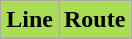<table class="wikitable">
<tr class="hintergrundfarbe9">
<th style="background-color: #aadd55">Line</th>
<th style="background-color: #aadd55">Route<br></th>
</tr>
</table>
